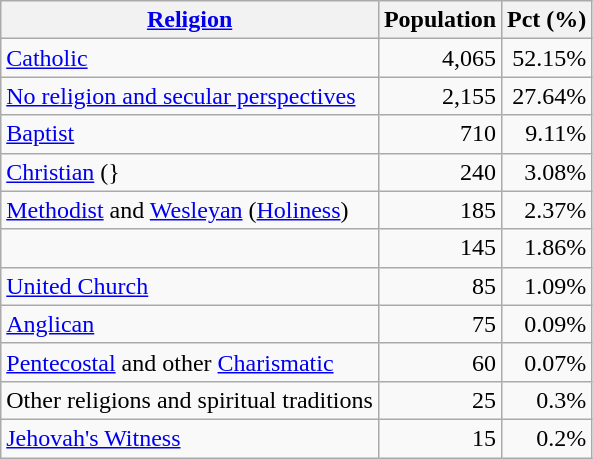<table class="wikitable" style="text-align: right">
<tr>
<th><a href='#'>Religion</a></th>
<th>Population</th>
<th>Pct (%)</th>
</tr>
<tr>
<td align=left><a href='#'>Catholic</a></td>
<td>4,065</td>
<td>52.15%</td>
</tr>
<tr>
<td align=left><a href='#'>No religion and secular perspectives</a></td>
<td>2,155</td>
<td>27.64%</td>
</tr>
<tr>
<td align=left><a href='#'>Baptist</a></td>
<td>710</td>
<td>9.11%</td>
</tr>
<tr>
<td align=left><a href='#'>Christian</a> (}</td>
<td>240</td>
<td>3.08%</td>
</tr>
<tr>
<td align=left><a href='#'>Methodist</a> and <a href='#'>Wesleyan</a> (<a href='#'>Holiness</a>)</td>
<td>185</td>
<td>2.37%</td>
</tr>
<tr>
<td align=left></td>
<td>145</td>
<td>1.86%</td>
</tr>
<tr>
<td align=left><a href='#'>United Church</a></td>
<td>85</td>
<td>1.09%</td>
</tr>
<tr>
<td align=left><a href='#'>Anglican</a></td>
<td>75</td>
<td>0.09%</td>
</tr>
<tr>
<td align=left><a href='#'>Pentecostal</a> and other <a href='#'>Charismatic</a></td>
<td>60</td>
<td>0.07%</td>
</tr>
<tr>
<td align=left>Other religions and spiritual traditions</td>
<td>25</td>
<td>0.3%</td>
</tr>
<tr>
<td align=left><a href='#'>Jehovah's Witness</a></td>
<td>15</td>
<td>0.2%</td>
</tr>
</table>
